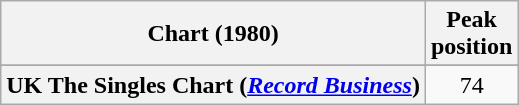<table class="wikitable plainrowheaders" style="text-align:center">
<tr>
<th>Chart (1980)</th>
<th>Peak<br>position</th>
</tr>
<tr>
</tr>
<tr>
<th scope="row">UK The Singles Chart (<em><a href='#'>Record Business</a></em>)</th>
<td style="text-align:center;">74</td>
</tr>
</table>
